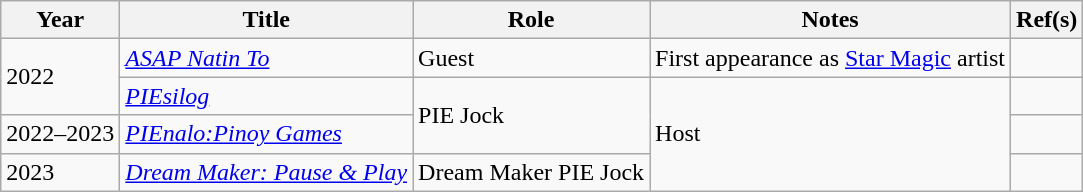<table class="wikitable plainrowheaders sortable" style="margin-right: 0;">
<tr>
<th scope="col">Year</th>
<th scope="col">Title</th>
<th scope="col">Role</th>
<th>Notes</th>
<th>Ref(s)</th>
</tr>
<tr>
<td rowspan="2">2022</td>
<td><em><a href='#'>ASAP Natin To</a></em></td>
<td>Guest</td>
<td>First appearance as <a href='#'>Star Magic</a> artist</td>
<td></td>
</tr>
<tr>
<td><em><a href='#'>PIEsilog</a></em></td>
<td rowspan="2">PIE Jock</td>
<td rowspan="3">Host</td>
<td></td>
</tr>
<tr>
<td>2022–2023</td>
<td><em><a href='#'>PIEnalo:Pinoy Games</a></em></td>
<td></td>
</tr>
<tr>
<td>2023</td>
<td><em><a href='#'>Dream Maker: Pause & Play</a></em></td>
<td>Dream Maker PIE Jock</td>
<td></td>
</tr>
</table>
